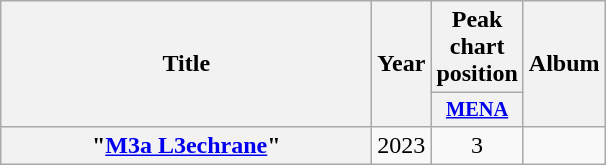<table class="wikitable plainrowheaders" style="text-align:center;">
<tr>
<th scope="col" rowspan="2" style="width:15em;">Title</th>
<th scope="col" rowspan="2" style="width:1em;">Year</th>
<th>Peak chart position</th>
<th scope="col" rowspan="2">Album</th>
</tr>
<tr>
<th scope="col" style="width:3em;font-size:85%;"><a href='#'>MENA</a><br></th>
</tr>
<tr>
<th scope="row">"<a href='#'>M3a L3echrane</a>"</th>
<td>2023</td>
<td>3</td>
<td></td>
</tr>
</table>
